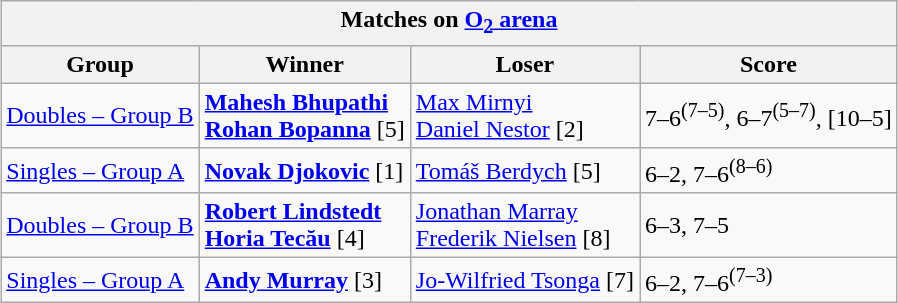<table class="wikitable collapsible uncollapsed" style="margin: 1em auto;" border=1>
<tr>
<th colspan=4><strong>Matches on <a href='#'>O<sub>2</sub> arena</a></strong></th>
</tr>
<tr>
<th>Group</th>
<th>Winner</th>
<th>Loser</th>
<th>Score</th>
</tr>
<tr>
<td><a href='#'>Doubles – Group B</a></td>
<td> <strong><a href='#'>Mahesh Bhupathi</a></strong> <br> <strong> <a href='#'>Rohan Bopanna</a></strong> [5]</td>
<td> <a href='#'>Max Mirnyi</a>  <br>  <a href='#'>Daniel Nestor</a> [2]</td>
<td>7–6<sup>(7–5)</sup>, 6–7<sup>(5–7)</sup>, [10–5]</td>
</tr>
<tr>
<td><a href='#'>Singles – Group A</a></td>
<td> <strong><a href='#'>Novak Djokovic</a></strong> [1]</td>
<td> <a href='#'>Tomáš Berdych</a> [5]</td>
<td>6–2, 7–6<sup>(8–6)</sup></td>
</tr>
<tr>
<td><a href='#'>Doubles – Group B</a></td>
<td> <strong><a href='#'>Robert Lindstedt</a></strong> <br> <strong> <a href='#'>Horia Tecău</a></strong> [4]</td>
<td> <a href='#'>Jonathan Marray</a> <br>  <a href='#'>Frederik Nielsen</a> [8]</td>
<td>6–3, 7–5</td>
</tr>
<tr>
<td><a href='#'>Singles – Group A</a></td>
<td> <strong><a href='#'>Andy Murray</a></strong> [3]</td>
<td> <a href='#'>Jo-Wilfried Tsonga</a> [7]</td>
<td>6–2, 7–6<sup>(7–3)</sup></td>
</tr>
</table>
